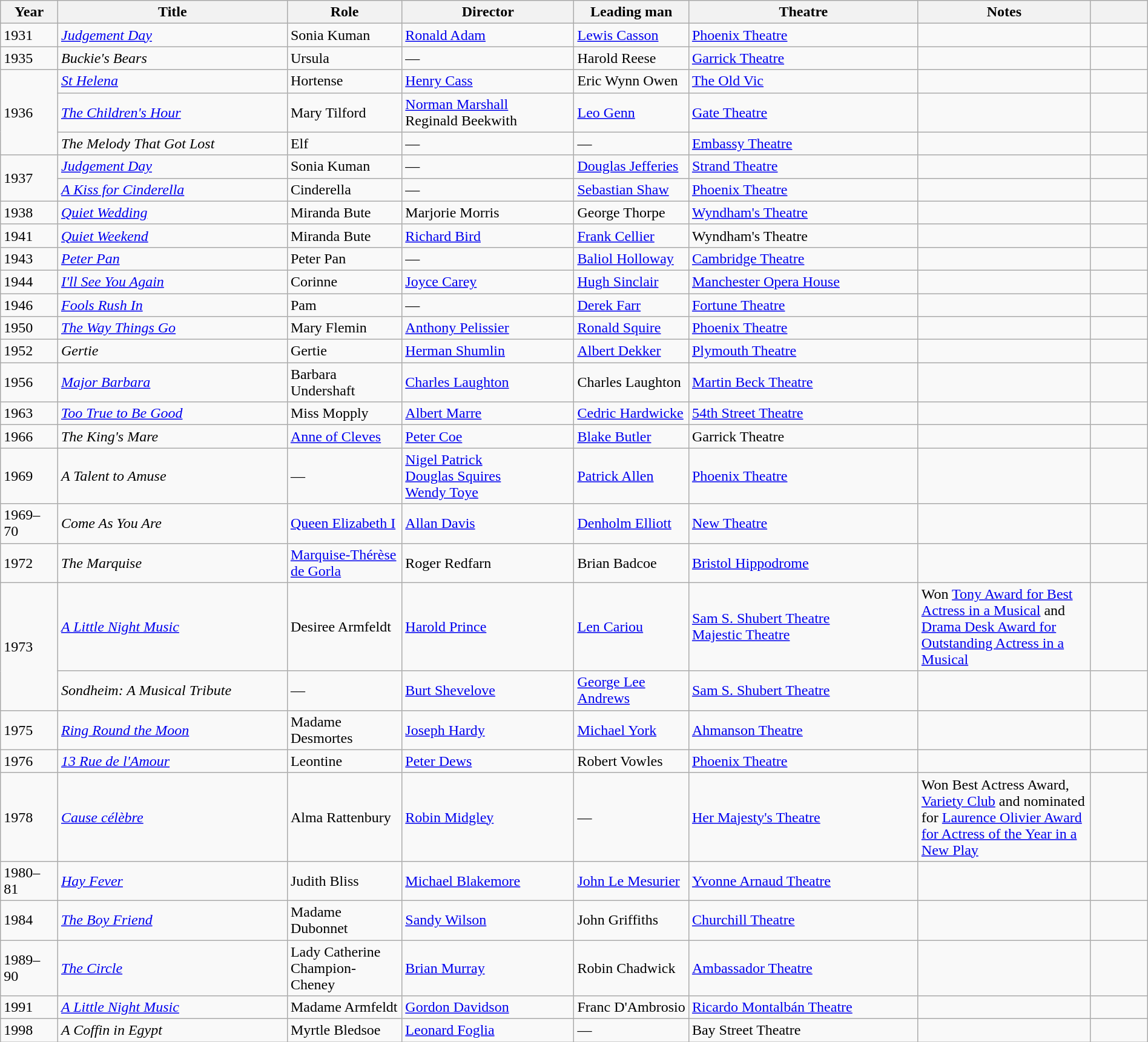<table class="wikitable sortable" width="100%">
<tr>
<th width="5%">Year</th>
<th width="20%">Title</th>
<th width="10%">Role</th>
<th width="15%">Director</th>
<th width="10%">Leading man</th>
<th width="20%">Theatre</th>
<th width="15%" class="unsortable">Notes</th>
<th width="5%" class="unsortable"></th>
</tr>
<tr>
<td>1931</td>
<td><em><a href='#'>Judgement Day</a></em></td>
<td>Sonia Kuman</td>
<td><a href='#'>Ronald Adam</a></td>
<td><a href='#'>Lewis Casson</a></td>
<td><a href='#'>Phoenix Theatre</a></td>
<td></td>
<td></td>
</tr>
<tr>
<td>1935</td>
<td><em>Buckie's Bears</em></td>
<td>Ursula</td>
<td>—</td>
<td>Harold Reese</td>
<td><a href='#'>Garrick Theatre</a></td>
<td></td>
<td><br></td>
</tr>
<tr>
<td rowspan=3>1936</td>
<td><em><a href='#'>St Helena</a></em></td>
<td>Hortense</td>
<td><a href='#'>Henry Cass</a></td>
<td>Eric Wynn Owen</td>
<td><a href='#'>The Old Vic</a></td>
<td></td>
<td></td>
</tr>
<tr>
<td><em><a href='#'>The Children's Hour</a></em></td>
<td>Mary Tilford</td>
<td><a href='#'>Norman Marshall</a><br>Reginald Beekwith</td>
<td><a href='#'>Leo Genn</a></td>
<td><a href='#'>Gate Theatre</a></td>
<td></td>
<td></td>
</tr>
<tr>
<td><em>The Melody That Got Lost</em></td>
<td>Elf</td>
<td>—</td>
<td>—</td>
<td><a href='#'>Embassy Theatre</a></td>
<td></td>
<td></td>
</tr>
<tr>
<td rowspan=2>1937</td>
<td><em><a href='#'>Judgement Day</a></em></td>
<td>Sonia Kuman</td>
<td>—</td>
<td><a href='#'>Douglas Jefferies</a></td>
<td><a href='#'>Strand Theatre</a></td>
<td></td>
<td></td>
</tr>
<tr>
<td><em><a href='#'>A Kiss for Cinderella</a></em></td>
<td>Cinderella</td>
<td>—</td>
<td><a href='#'>Sebastian Shaw</a></td>
<td><a href='#'>Phoenix Theatre</a></td>
<td></td>
<td><br></td>
</tr>
<tr>
<td>1938</td>
<td><em><a href='#'>Quiet Wedding</a></em></td>
<td>Miranda Bute</td>
<td>Marjorie Morris</td>
<td>George Thorpe</td>
<td><a href='#'>Wyndham's Theatre</a></td>
<td></td>
<td></td>
</tr>
<tr>
<td>1941</td>
<td><em><a href='#'>Quiet Weekend</a></em></td>
<td>Miranda Bute</td>
<td><a href='#'>Richard Bird</a></td>
<td><a href='#'>Frank Cellier</a></td>
<td>Wyndham's Theatre</td>
<td></td>
<td></td>
</tr>
<tr>
<td>1943</td>
<td><em><a href='#'>Peter Pan</a></em></td>
<td>Peter Pan</td>
<td>—</td>
<td><a href='#'>Baliol Holloway</a></td>
<td><a href='#'>Cambridge Theatre</a></td>
<td></td>
<td><br></td>
</tr>
<tr>
<td>1944</td>
<td><em><a href='#'>I'll See You Again</a></em></td>
<td>Corinne</td>
<td><a href='#'>Joyce Carey</a></td>
<td><a href='#'>Hugh Sinclair</a></td>
<td><a href='#'>Manchester Opera House</a></td>
<td></td>
<td></td>
</tr>
<tr>
<td>1946</td>
<td><em><a href='#'>Fools Rush In</a></em></td>
<td>Pam</td>
<td>—</td>
<td><a href='#'>Derek Farr</a></td>
<td><a href='#'>Fortune Theatre</a></td>
<td></td>
<td></td>
</tr>
<tr>
<td>1950</td>
<td><em><a href='#'>The Way Things Go</a></em></td>
<td>Mary Flemin</td>
<td><a href='#'>Anthony Pelissier</a></td>
<td><a href='#'>Ronald Squire</a></td>
<td><a href='#'>Phoenix Theatre</a></td>
<td></td>
<td></td>
</tr>
<tr>
<td>1952</td>
<td><em>Gertie</em></td>
<td>Gertie</td>
<td><a href='#'>Herman Shumlin</a></td>
<td><a href='#'>Albert Dekker</a></td>
<td><a href='#'>Plymouth Theatre</a></td>
<td></td>
<td></td>
</tr>
<tr>
<td>1956</td>
<td><em><a href='#'>Major Barbara</a></em></td>
<td>Barbara Undershaft</td>
<td><a href='#'>Charles Laughton</a></td>
<td>Charles Laughton</td>
<td><a href='#'>Martin Beck Theatre</a></td>
<td></td>
<td></td>
</tr>
<tr>
<td>1963</td>
<td><em><a href='#'>Too True to Be Good</a></em></td>
<td>Miss Mopply</td>
<td><a href='#'>Albert Marre</a></td>
<td><a href='#'>Cedric Hardwicke</a></td>
<td><a href='#'>54th Street Theatre</a></td>
<td></td>
<td></td>
</tr>
<tr>
<td>1966</td>
<td><em>The King's Mare</em></td>
<td><a href='#'>Anne of Cleves</a></td>
<td><a href='#'>Peter Coe</a></td>
<td><a href='#'>Blake Butler</a></td>
<td>Garrick Theatre</td>
<td></td>
<td></td>
</tr>
<tr>
<td>1969</td>
<td><em>A Talent to Amuse</em></td>
<td>—</td>
<td><a href='#'>Nigel Patrick</a><br><a href='#'>Douglas Squires</a><br><a href='#'>Wendy Toye</a></td>
<td><a href='#'>Patrick Allen</a></td>
<td><a href='#'>Phoenix Theatre</a></td>
<td></td>
<td></td>
</tr>
<tr>
<td>1969–70</td>
<td><em>Come As You Are</em></td>
<td><a href='#'>Queen Elizabeth I</a></td>
<td><a href='#'>Allan Davis</a></td>
<td><a href='#'>Denholm Elliott</a></td>
<td><a href='#'>New Theatre</a></td>
<td></td>
<td><br></td>
</tr>
<tr>
<td>1972</td>
<td><em>The Marquise</em></td>
<td><a href='#'>Marquise-Thérèse de Gorla</a></td>
<td>Roger Redfarn</td>
<td>Brian Badcoe</td>
<td><a href='#'>Bristol Hippodrome</a></td>
<td></td>
<td><br></td>
</tr>
<tr>
<td rowspan=2>1973</td>
<td><em><a href='#'>A Little Night Music</a></em></td>
<td>Desiree Armfeldt</td>
<td><a href='#'>Harold Prince</a></td>
<td><a href='#'>Len Cariou</a></td>
<td><a href='#'>Sam S. Shubert Theatre</a><br><a href='#'>Majestic Theatre</a></td>
<td>Won <a href='#'>Tony Award for Best Actress in a Musical</a> and <a href='#'>Drama Desk Award for Outstanding Actress in a Musical</a></td>
<td></td>
</tr>
<tr>
<td><em>Sondheim: A Musical Tribute</em></td>
<td>—</td>
<td><a href='#'>Burt Shevelove</a></td>
<td><a href='#'>George Lee Andrews</a></td>
<td><a href='#'>Sam S. Shubert Theatre</a></td>
<td></td>
<td></td>
</tr>
<tr>
<td>1975</td>
<td><em><a href='#'>Ring Round the Moon</a></em></td>
<td>Madame Desmortes</td>
<td><a href='#'>Joseph Hardy</a></td>
<td><a href='#'>Michael York</a></td>
<td><a href='#'>Ahmanson Theatre</a></td>
<td></td>
<td></td>
</tr>
<tr>
<td>1976</td>
<td><em><a href='#'>13 Rue de l'Amour</a></em></td>
<td>Leontine</td>
<td><a href='#'>Peter Dews</a></td>
<td>Robert Vowles</td>
<td><a href='#'>Phoenix Theatre</a></td>
<td></td>
<td></td>
</tr>
<tr>
<td>1978</td>
<td><em><a href='#'>Cause célèbre</a></em></td>
<td>Alma Rattenbury</td>
<td><a href='#'>Robin Midgley</a></td>
<td>—</td>
<td><a href='#'>Her Majesty's Theatre</a></td>
<td>Won Best Actress Award, <a href='#'>Variety Club</a> and nominated for <a href='#'>Laurence Olivier Award for Actress of the Year in a New Play</a></td>
<td></td>
</tr>
<tr>
<td>1980–81</td>
<td><em><a href='#'>Hay Fever</a></em></td>
<td>Judith Bliss</td>
<td><a href='#'>Michael Blakemore</a></td>
<td><a href='#'>John Le Mesurier</a></td>
<td><a href='#'>Yvonne Arnaud Theatre</a></td>
<td></td>
<td></td>
</tr>
<tr>
<td>1984</td>
<td><em><a href='#'>The Boy Friend</a></em></td>
<td>Madame Dubonnet</td>
<td><a href='#'>Sandy Wilson</a></td>
<td>John Griffiths</td>
<td><a href='#'>Churchill Theatre</a></td>
<td></td>
<td></td>
</tr>
<tr>
<td>1989–90</td>
<td><em><a href='#'>The Circle</a></em></td>
<td>Lady Catherine Champion-Cheney</td>
<td><a href='#'>Brian Murray</a></td>
<td>Robin Chadwick</td>
<td><a href='#'>Ambassador Theatre</a></td>
<td></td>
<td></td>
</tr>
<tr>
<td>1991</td>
<td><em><a href='#'>A Little Night Music</a></em></td>
<td>Madame Armfeldt</td>
<td><a href='#'>Gordon Davidson</a></td>
<td>Franc D'Ambrosio</td>
<td><a href='#'>Ricardo Montalbán Theatre</a></td>
<td></td>
<td></td>
</tr>
<tr>
<td>1998</td>
<td><em>A Coffin in Egypt</em></td>
<td>Myrtle Bledsoe</td>
<td><a href='#'>Leonard Foglia</a></td>
<td>—</td>
<td>Bay Street Theatre</td>
<td></td>
<td><br></td>
</tr>
</table>
